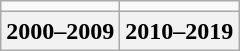<table class="wikitable">
<tr>
<td></td>
<td></td>
</tr>
<tr>
<th>2000–2009</th>
<th>2010–2019</th>
</tr>
</table>
